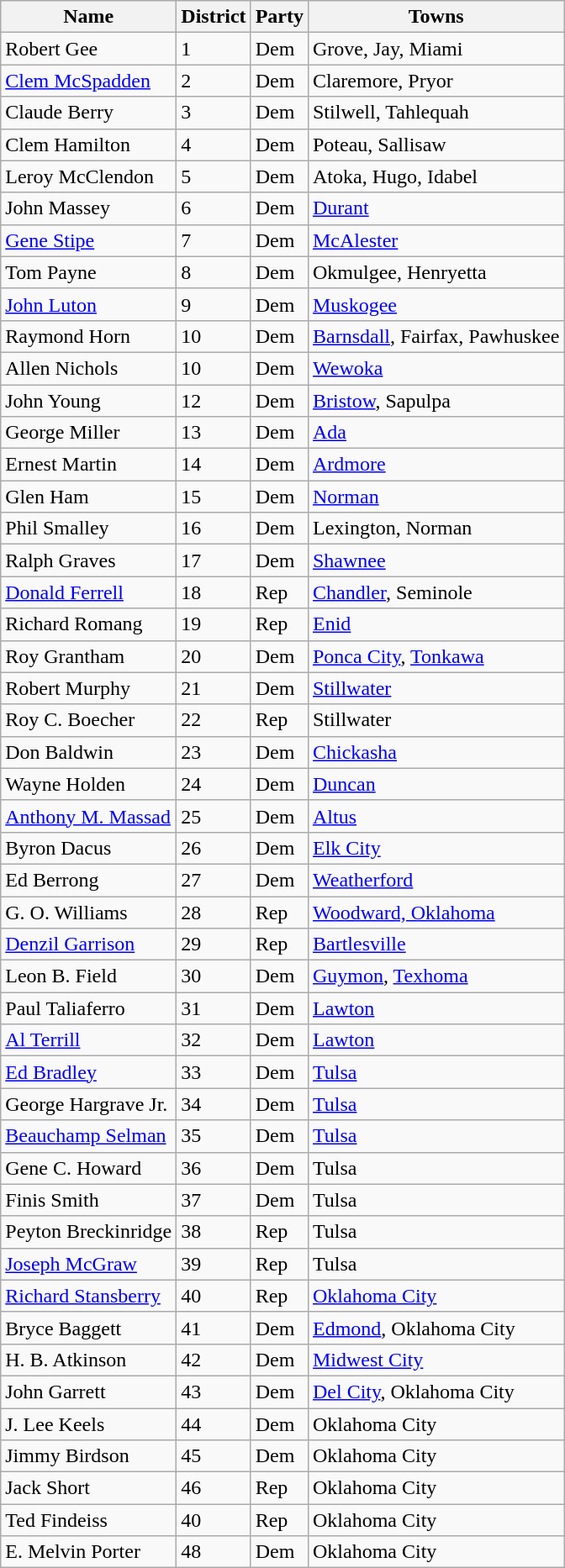<table class="wikitable sortable">
<tr>
<th>Name</th>
<th>District</th>
<th>Party</th>
<th>Towns</th>
</tr>
<tr>
<td>Robert Gee</td>
<td>1</td>
<td>Dem</td>
<td>Grove, Jay, Miami</td>
</tr>
<tr>
<td><a href='#'>Clem McSpadden</a></td>
<td>2</td>
<td>Dem</td>
<td>Claremore, Pryor</td>
</tr>
<tr>
<td>Claude Berry</td>
<td>3</td>
<td>Dem</td>
<td>Stilwell, Tahlequah</td>
</tr>
<tr>
<td>Clem Hamilton</td>
<td>4</td>
<td>Dem</td>
<td>Poteau, Sallisaw</td>
</tr>
<tr>
<td>Leroy McClendon</td>
<td>5</td>
<td>Dem</td>
<td>Atoka, Hugo, Idabel</td>
</tr>
<tr>
<td>John Massey</td>
<td>6</td>
<td>Dem</td>
<td><a href='#'>Durant</a></td>
</tr>
<tr>
<td><a href='#'>Gene Stipe</a></td>
<td>7</td>
<td>Dem</td>
<td><a href='#'>McAlester</a></td>
</tr>
<tr>
<td>Tom Payne</td>
<td>8</td>
<td>Dem</td>
<td>Okmulgee, Henryetta</td>
</tr>
<tr>
<td><a href='#'>John Luton</a></td>
<td>9</td>
<td>Dem</td>
<td><a href='#'>Muskogee</a></td>
</tr>
<tr>
<td>Raymond Horn</td>
<td>10</td>
<td>Dem</td>
<td><a href='#'>Barnsdall</a>, Fairfax, Pawhuskee</td>
</tr>
<tr>
<td>Allen Nichols</td>
<td>10</td>
<td>Dem</td>
<td><a href='#'>Wewoka</a></td>
</tr>
<tr>
<td>John Young</td>
<td>12</td>
<td>Dem</td>
<td><a href='#'>Bristow</a>, Sapulpa</td>
</tr>
<tr>
<td>George Miller</td>
<td>13</td>
<td>Dem</td>
<td><a href='#'>Ada</a></td>
</tr>
<tr>
<td>Ernest Martin</td>
<td>14</td>
<td>Dem</td>
<td><a href='#'>Ardmore</a></td>
</tr>
<tr>
<td>Glen Ham</td>
<td>15</td>
<td>Dem</td>
<td><a href='#'>Norman</a></td>
</tr>
<tr>
<td>Phil Smalley</td>
<td>16</td>
<td>Dem</td>
<td>Lexington, Norman</td>
</tr>
<tr>
<td>Ralph Graves</td>
<td>17</td>
<td>Dem</td>
<td><a href='#'>Shawnee</a></td>
</tr>
<tr>
<td><a href='#'>Donald Ferrell</a></td>
<td>18</td>
<td>Rep</td>
<td><a href='#'>Chandler</a>, Seminole</td>
</tr>
<tr>
<td>Richard Romang</td>
<td>19</td>
<td>Rep</td>
<td><a href='#'>Enid</a></td>
</tr>
<tr>
<td>Roy Grantham</td>
<td>20</td>
<td>Dem</td>
<td><a href='#'>Ponca City</a>, <a href='#'>Tonkawa</a></td>
</tr>
<tr>
<td>Robert Murphy</td>
<td>21</td>
<td>Dem</td>
<td><a href='#'>Stillwater</a></td>
</tr>
<tr>
<td>Roy C. Boecher</td>
<td>22</td>
<td>Rep</td>
<td>Stillwater</td>
</tr>
<tr>
<td>Don Baldwin</td>
<td>23</td>
<td>Dem</td>
<td><a href='#'>Chickasha</a></td>
</tr>
<tr>
<td>Wayne Holden</td>
<td>24</td>
<td>Dem</td>
<td><a href='#'>Duncan</a></td>
</tr>
<tr>
<td><a href='#'>Anthony M. Massad</a></td>
<td>25</td>
<td>Dem</td>
<td><a href='#'>Altus</a></td>
</tr>
<tr>
<td>Byron Dacus</td>
<td>26</td>
<td>Dem</td>
<td><a href='#'>Elk City</a></td>
</tr>
<tr>
<td>Ed Berrong</td>
<td>27</td>
<td>Dem</td>
<td><a href='#'>Weatherford</a></td>
</tr>
<tr>
<td>G. O. Williams</td>
<td>28</td>
<td>Rep</td>
<td><a href='#'>Woodward, Oklahoma</a></td>
</tr>
<tr>
<td><a href='#'>Denzil Garrison</a></td>
<td>29</td>
<td>Rep</td>
<td><a href='#'>Bartlesville</a></td>
</tr>
<tr>
<td>Leon B. Field</td>
<td>30</td>
<td>Dem</td>
<td><a href='#'>Guymon</a>, <a href='#'>Texhoma</a></td>
</tr>
<tr>
<td>Paul Taliaferro</td>
<td>31</td>
<td>Dem</td>
<td><a href='#'>Lawton</a></td>
</tr>
<tr>
<td><a href='#'>Al Terrill</a></td>
<td>32</td>
<td>Dem</td>
<td><a href='#'>Lawton</a></td>
</tr>
<tr>
<td><a href='#'>Ed Bradley</a></td>
<td>33</td>
<td>Dem</td>
<td><a href='#'>Tulsa</a></td>
</tr>
<tr>
<td>George Hargrave Jr.</td>
<td>34</td>
<td>Dem</td>
<td><a href='#'>Tulsa</a></td>
</tr>
<tr>
<td><a href='#'>Beauchamp Selman</a></td>
<td>35</td>
<td>Dem</td>
<td><a href='#'>Tulsa</a></td>
</tr>
<tr>
<td>Gene C. Howard</td>
<td>36</td>
<td>Dem</td>
<td>Tulsa</td>
</tr>
<tr>
<td>Finis Smith</td>
<td>37</td>
<td>Dem</td>
<td>Tulsa</td>
</tr>
<tr>
<td>Peyton Breckinridge</td>
<td>38</td>
<td>Rep</td>
<td>Tulsa</td>
</tr>
<tr>
<td><a href='#'>Joseph McGraw</a></td>
<td>39</td>
<td>Rep</td>
<td>Tulsa</td>
</tr>
<tr>
<td><a href='#'>Richard Stansberry</a></td>
<td>40</td>
<td>Rep</td>
<td><a href='#'>Oklahoma City</a></td>
</tr>
<tr>
<td>Bryce Baggett</td>
<td>41</td>
<td>Dem</td>
<td><a href='#'>Edmond</a>, Oklahoma City</td>
</tr>
<tr>
<td>H. B. Atkinson</td>
<td>42</td>
<td>Dem</td>
<td><a href='#'>Midwest City</a></td>
</tr>
<tr>
<td>John Garrett</td>
<td>43</td>
<td>Dem</td>
<td><a href='#'>Del City</a>, Oklahoma City</td>
</tr>
<tr>
<td>J. Lee Keels</td>
<td>44</td>
<td>Dem</td>
<td>Oklahoma City</td>
</tr>
<tr>
<td>Jimmy Birdson</td>
<td>45</td>
<td>Dem</td>
<td>Oklahoma City</td>
</tr>
<tr>
<td>Jack Short</td>
<td>46</td>
<td>Rep</td>
<td>Oklahoma City</td>
</tr>
<tr>
<td>Ted Findeiss</td>
<td>40</td>
<td>Rep</td>
<td>Oklahoma City</td>
</tr>
<tr>
<td>E. Melvin Porter</td>
<td>48</td>
<td>Dem</td>
<td>Oklahoma City</td>
</tr>
</table>
